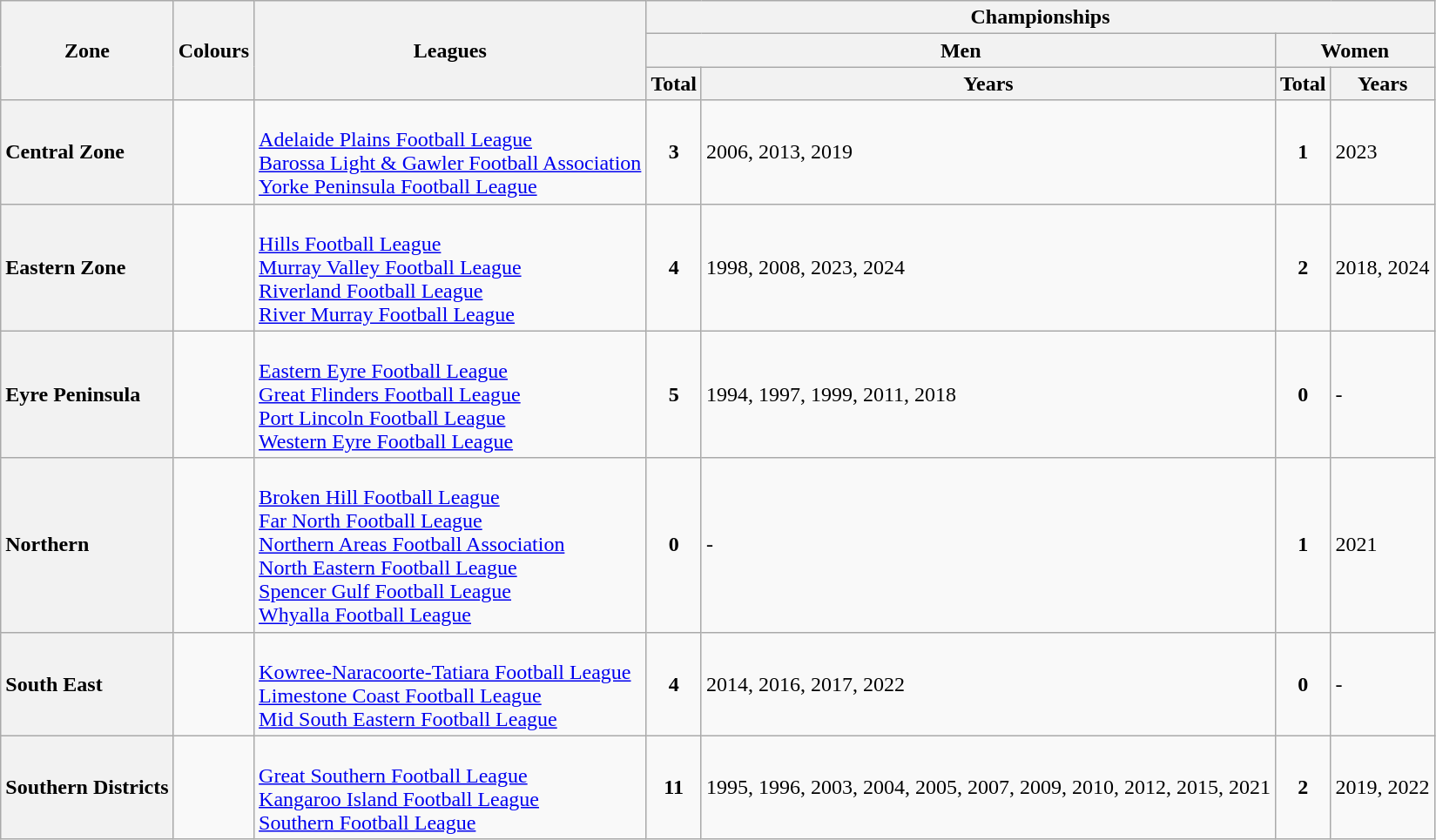<table class="wikitable sortable">
<tr>
<th rowspan="3">Zone</th>
<th rowspan="3">Colours</th>
<th rowspan="3">Leagues</th>
<th colspan="4">Championships</th>
</tr>
<tr>
<th colspan="2">Men</th>
<th colspan="2">Women</th>
</tr>
<tr>
<th>Total</th>
<th>Years</th>
<th>Total</th>
<th>Years</th>
</tr>
<tr>
<th style="text-align:left">Central Zone</th>
<td></td>
<td><br><a href='#'>Adelaide Plains Football League</a><br>
<a href='#'>Barossa Light & Gawler Football Association</a><br>
<a href='#'>Yorke Peninsula Football League</a></td>
<td style="text-align:center;"><strong>3</strong></td>
<td>2006, 2013, 2019</td>
<td style="text-align:center;"><strong>1</strong></td>
<td>2023</td>
</tr>
<tr>
<th style="text-align:left">Eastern Zone</th>
<td></td>
<td><br><a href='#'>Hills Football League</a><br>
<a href='#'>Murray Valley Football League</a><br>
<a href='#'>Riverland Football League</a><br>
<a href='#'>River Murray Football League</a></td>
<td style="text-align:center;"><strong>4</strong></td>
<td>1998, 2008, 2023, 2024</td>
<td style="text-align:center;"><strong>2</strong></td>
<td>2018, 2024</td>
</tr>
<tr>
<th style="text-align:left">Eyre Peninsula </th>
<td></td>
<td><br><a href='#'>Eastern Eyre Football League</a><br>
<a href='#'>Great Flinders Football League</a><br>
<a href='#'>Port Lincoln Football League</a><br>
<a href='#'>Western Eyre Football League</a></td>
<td style="text-align:center;"><strong>5</strong></td>
<td>1994, 1997, 1999, 2011, 2018</td>
<td style="text-align:center;"><strong>0</strong></td>
<td>-</td>
</tr>
<tr>
<th style="text-align:left">Northern</th>
<td></td>
<td><br><a href='#'>Broken Hill Football League</a><br>
<a href='#'>Far North Football League</a><br>
<a href='#'>Northern Areas Football Association</a><br>
<a href='#'>North Eastern Football League</a><br>
<a href='#'>Spencer Gulf Football League</a><br>
<a href='#'>Whyalla Football League</a></td>
<td style="text-align:center;"><strong>0</strong></td>
<td>-</td>
<td style="text-align:center;"><strong>1</strong></td>
<td>2021</td>
</tr>
<tr>
<th style="text-align:left">South East</th>
<td></td>
<td><br><a href='#'>Kowree-Naracoorte-Tatiara Football League</a><br>
<a href='#'>Limestone Coast Football League</a><br>
<a href='#'>Mid South Eastern Football League</a></td>
<td style="text-align:center;"><strong>4</strong></td>
<td>2014, 2016, 2017, 2022</td>
<td style="text-align:center;"><strong>0</strong></td>
<td>-</td>
</tr>
<tr>
<th style="text-align:left">Southern Districts</th>
<td></td>
<td><br><a href='#'>Great Southern Football League</a><br>
<a href='#'>Kangaroo Island Football League</a><br>
<a href='#'>Southern Football League</a></td>
<td style="text-align:center;"><strong>11</strong></td>
<td>1995, 1996, 2003, 2004, 2005, 2007, 2009, 2010, 2012, 2015, 2021</td>
<td style="text-align:center;"><strong>2</strong></td>
<td>2019, 2022</td>
</tr>
</table>
